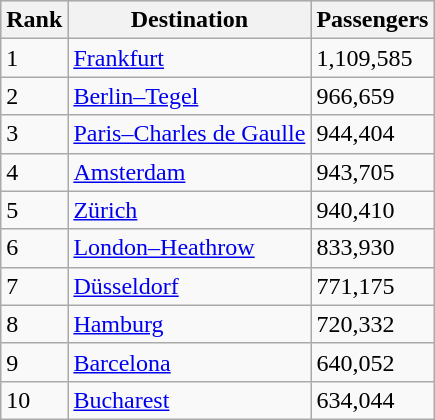<table class="wikitable" width= align=>
<tr style="background:lightgrey;">
<th>Rank</th>
<th>Destination</th>
<th>Passengers</th>
</tr>
<tr>
<td>1</td>
<td><a href='#'>Frankfurt</a></td>
<td>1,109,585</td>
</tr>
<tr>
<td>2</td>
<td><a href='#'>Berlin–Tegel</a></td>
<td>966,659</td>
</tr>
<tr>
<td>3</td>
<td><a href='#'>Paris–Charles de Gaulle</a></td>
<td>944,404</td>
</tr>
<tr>
<td>4</td>
<td><a href='#'>Amsterdam</a></td>
<td>943,705</td>
</tr>
<tr>
<td>5</td>
<td><a href='#'>Zürich</a></td>
<td>940,410</td>
</tr>
<tr>
<td>6</td>
<td><a href='#'>London–Heathrow</a></td>
<td>833,930</td>
</tr>
<tr>
<td>7</td>
<td><a href='#'>Düsseldorf</a></td>
<td>771,175</td>
</tr>
<tr>
<td>8</td>
<td><a href='#'>Hamburg</a></td>
<td>720,332</td>
</tr>
<tr>
<td>9</td>
<td><a href='#'>Barcelona</a></td>
<td>640,052</td>
</tr>
<tr>
<td>10</td>
<td><a href='#'>Bucharest</a></td>
<td>634,044</td>
</tr>
</table>
